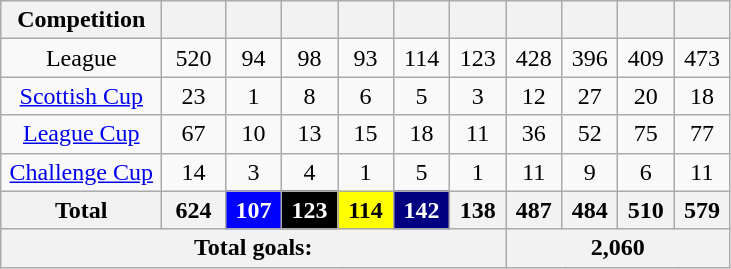<table class="wikitable" style="text-align:center">
<tr>
<th width=100>Competition</th>
<th width=35></th>
<th width=30></th>
<th width=30></th>
<th width=30></th>
<th width=30></th>
<th width=30></th>
<th width=30></th>
<th width=30></th>
<th width=30></th>
<th width=30></th>
</tr>
<tr>
<td>League</td>
<td>520</td>
<td>94</td>
<td>98</td>
<td>93</td>
<td>114</td>
<td>123</td>
<td>428</td>
<td>396</td>
<td>409</td>
<td>473</td>
</tr>
<tr>
<td><a href='#'>Scottish Cup</a></td>
<td>23</td>
<td>1</td>
<td>8</td>
<td>6</td>
<td>5</td>
<td>3</td>
<td>12</td>
<td>27</td>
<td>20</td>
<td>18</td>
</tr>
<tr>
<td><a href='#'>League Cup</a></td>
<td>67</td>
<td>10</td>
<td>13</td>
<td>15</td>
<td>18</td>
<td>11</td>
<td>36</td>
<td>52</td>
<td>75</td>
<td>77</td>
</tr>
<tr>
<td><a href='#'>Challenge Cup</a></td>
<td>14</td>
<td>3</td>
<td>4</td>
<td>1</td>
<td>5</td>
<td>1</td>
<td>11</td>
<td>9</td>
<td>6</td>
<td>11</td>
</tr>
<tr>
<th>Total</th>
<th>624</th>
<th style="text-align:center; color:white; background:blue;">107</th>
<th style="text-align:center; color:white; background:black;">123</th>
<th style="text-align:center; color:black; background:yellow;">114</th>
<th style="text-align:center; color:white; background:#000080;">142</th>
<th>138</th>
<th>487</th>
<th>484</th>
<th>510</th>
<th>579</th>
</tr>
<tr>
<th colspan="7">Total goals:</th>
<th colspan="4" text-align:left>2,060</th>
</tr>
</table>
